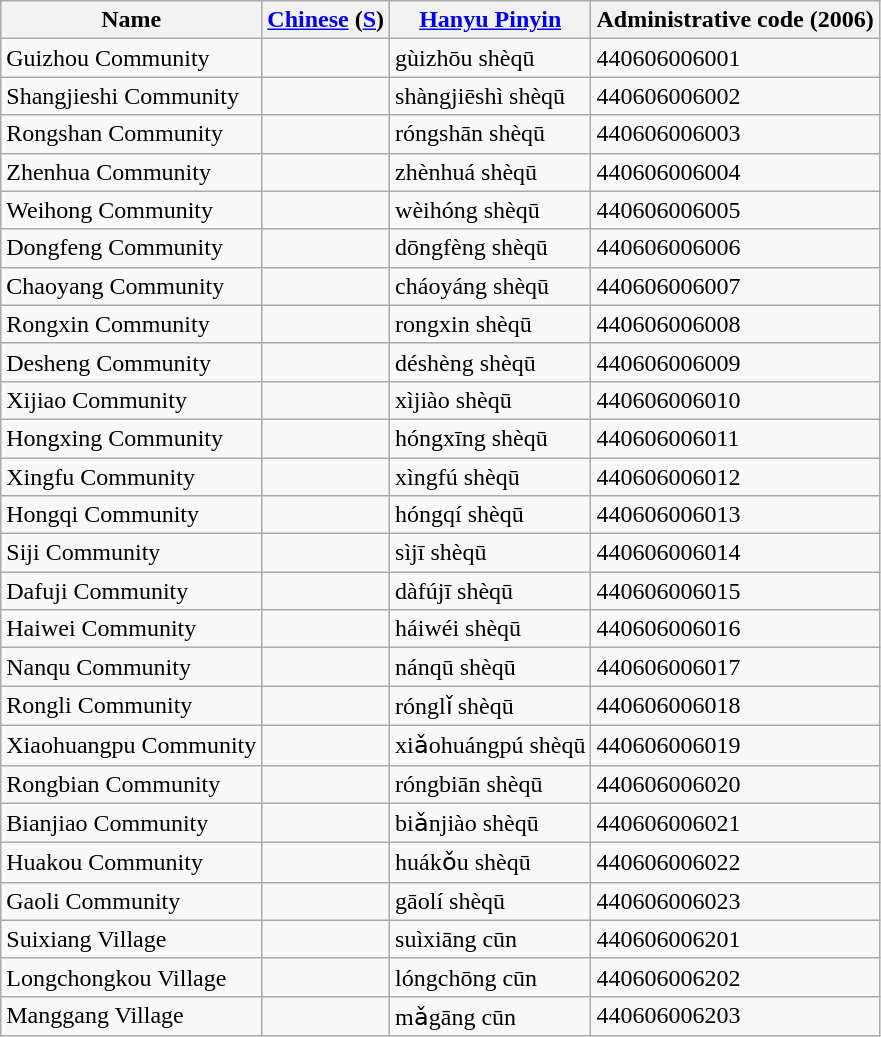<table class="wikitable">
<tr>
<th>Name</th>
<th><a href='#'>Chinese</a> (<a href='#'>S</a>)</th>
<th><a href='#'>Hanyu Pinyin</a></th>
<th>Administrative code (2006)</th>
</tr>
<tr>
<td>Guizhou Community</td>
<td></td>
<td>gùizhōu shèqū</td>
<td>440606006001</td>
</tr>
<tr>
<td>Shangjieshi Community</td>
<td></td>
<td>shàngjiēshì shèqū</td>
<td>440606006002</td>
</tr>
<tr>
<td>Rongshan Community</td>
<td></td>
<td>róngshān shèqū</td>
<td>440606006003</td>
</tr>
<tr>
<td>Zhenhua Community</td>
<td></td>
<td>zhènhuá  shèqū</td>
<td>440606006004</td>
</tr>
<tr>
<td>Weihong Community</td>
<td></td>
<td>wèihóng  shèqū</td>
<td>440606006005</td>
</tr>
<tr>
<td>Dongfeng Community</td>
<td></td>
<td>dōngfèng  shèqū</td>
<td>440606006006</td>
</tr>
<tr>
<td>Chaoyang Community</td>
<td></td>
<td>cháoyáng shèqū</td>
<td>440606006007</td>
</tr>
<tr>
<td>Rongxin Community</td>
<td></td>
<td>rongxin shèqū</td>
<td>440606006008</td>
</tr>
<tr>
<td>Desheng Community</td>
<td></td>
<td>déshèng  shèqū</td>
<td>440606006009</td>
</tr>
<tr>
<td>Xijiao Community</td>
<td></td>
<td>xìjiào shèqū</td>
<td>440606006010</td>
</tr>
<tr>
<td>Hongxing Community</td>
<td></td>
<td>hóngxīng shèqū</td>
<td>440606006011</td>
</tr>
<tr>
<td>Xingfu Community</td>
<td></td>
<td>xìngfú  shèqū</td>
<td>440606006012</td>
</tr>
<tr>
<td>Hongqi Community</td>
<td></td>
<td>hóngqí  shèqū</td>
<td>440606006013</td>
</tr>
<tr>
<td>Siji Community</td>
<td></td>
<td>sìjī  shèqū</td>
<td>440606006014</td>
</tr>
<tr>
<td>Dafuji Community</td>
<td></td>
<td>dàfújī  shèqū</td>
<td>440606006015</td>
</tr>
<tr>
<td>Haiwei Community</td>
<td></td>
<td>háiwéi  shèqū</td>
<td>440606006016</td>
</tr>
<tr>
<td>Nanqu Community</td>
<td></td>
<td>nánqū shèqū</td>
<td>440606006017</td>
</tr>
<tr>
<td>Rongli Community</td>
<td></td>
<td>rónglǐ shèqū</td>
<td>440606006018</td>
</tr>
<tr>
<td>Xiaohuangpu Community</td>
<td></td>
<td>xiǎohuángpú shèqū</td>
<td>440606006019</td>
</tr>
<tr>
<td>Rongbian Community</td>
<td></td>
<td>róngbiān shèqū</td>
<td>440606006020</td>
</tr>
<tr>
<td>Bianjiao Community</td>
<td></td>
<td>biǎnjiào shèqū</td>
<td>440606006021</td>
</tr>
<tr>
<td>Huakou Community</td>
<td></td>
<td>huákǒu shèqū</td>
<td>440606006022</td>
</tr>
<tr>
<td>Gaoli Community</td>
<td></td>
<td>gāolí shèqū</td>
<td>440606006023</td>
</tr>
<tr>
<td>Suixiang Village</td>
<td></td>
<td>suìxiāng cūn</td>
<td>440606006201</td>
</tr>
<tr>
<td>Longchongkou Village</td>
<td></td>
<td>lóngchōng cūn</td>
<td>440606006202</td>
</tr>
<tr>
<td>Manggang Village</td>
<td></td>
<td>mǎgāng cūn</td>
<td>440606006203</td>
</tr>
</table>
